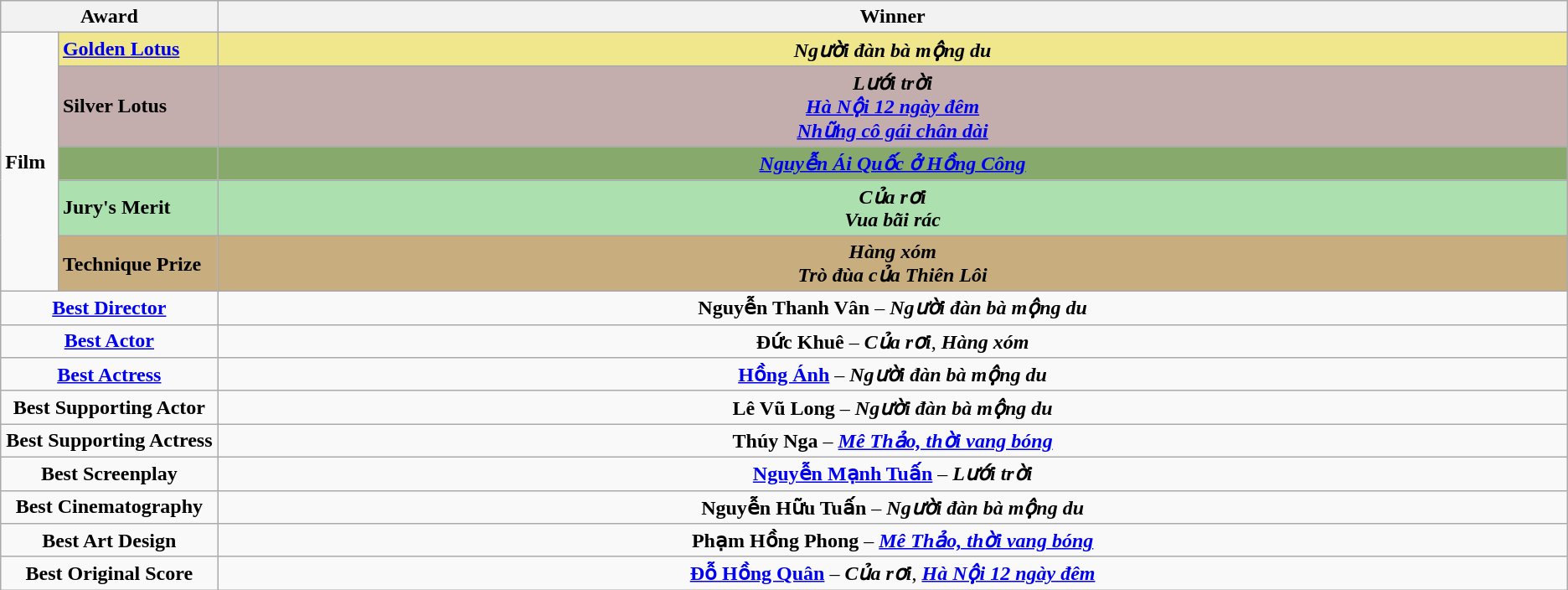<table class=wikitable>
<tr>
<th width="12%" colspan="2">Award</th>
<th width="76%">Winner</th>
</tr>
<tr>
<td rowspan="5"><strong>Film</strong></td>
<td style="background:#F0E68C"><strong><a href='#'>Golden Lotus</a></strong></td>
<td style="background:#F0E68C" align=center><strong><em>Người đàn bà mộng du</em></strong></td>
</tr>
<tr>
<td style="background:#C4AEAD"><strong>Silver Lotus</strong></td>
<td style="background:#C4AEAD" align=center><strong><em>Lưới trời</em></strong><br><strong><em><a href='#'>Hà Nội 12 ngày đêm</a></em></strong><br><strong><em><a href='#'>Những cô gái chân dài</a></em></strong></td>
</tr>
<tr>
<td style="background:#87A96B"><strong></strong></td>
<td style="background:#87A96B" align=center><strong><em><a href='#'>Nguyễn Ái Quốc ở Hồng Công</a></em></strong></td>
</tr>
<tr>
<td style="background:#ACE1AF"><strong>Jury's Merit</strong></td>
<td style="background:#ACE1AF" align=center><strong><em>Của rơi</em></strong><br><strong><em>Vua bãi rác</em></strong></td>
</tr>
<tr>
<td style="background:#C8AD7F"><strong>Technique Prize</strong></td>
<td style="background:#C8AD7F" align=center><strong><em>Hàng xóm</em></strong><br><strong><em>Trò đùa của Thiên Lôi</em></strong></td>
</tr>
<tr>
<td colspan="2" align=center><strong><a href='#'>Best Director</a></strong></td>
<td align=center><strong>Nguyễn Thanh Vân</strong> – <strong><em>Người đàn bà mộng du</em></strong></td>
</tr>
<tr>
<td colspan="2" align=center><strong><a href='#'>Best Actor</a></strong></td>
<td align=center><strong>Đức Khuê</strong> – <strong><em>Của rơi</em></strong>, <strong><em>Hàng xóm</em></strong></td>
</tr>
<tr>
<td colspan="2" align=center><strong><a href='#'>Best Actress</a></strong></td>
<td align=center><strong><a href='#'>Hồng Ánh</a></strong> – <strong><em>Người đàn bà mộng du</em></strong></td>
</tr>
<tr>
<td colspan="2" align=center><strong>Best Supporting Actor</strong></td>
<td align=center><strong>Lê Vũ Long</strong> – <strong><em>Người đàn bà mộng du</em></strong></td>
</tr>
<tr>
<td colspan="2" align=center><strong>Best Supporting Actress</strong></td>
<td align=center><strong>Thúy Nga</strong> – <strong><em><a href='#'>Mê Thảo, thời vang bóng</a></em></strong></td>
</tr>
<tr>
<td colspan="2" align=center><strong>Best Screenplay</strong></td>
<td align=center><strong><a href='#'>Nguyễn Mạnh Tuấn</a></strong> – <strong><em>Lưới trời</em></strong></td>
</tr>
<tr>
<td colspan="2" align=center><strong>Best Cinematography</strong></td>
<td align=center><strong>Nguyễn Hữu Tuấn</strong> – <strong><em>Người đàn bà mộng du</em></strong></td>
</tr>
<tr>
<td colspan="2" align=center><strong>Best Art Design</strong></td>
<td align=center><strong>Phạm Hồng Phong</strong> – <strong><em><a href='#'>Mê Thảo, thời vang bóng</a></em></strong></td>
</tr>
<tr>
<td colspan="2" align=center><strong>Best Original Score</strong></td>
<td align=center><strong><a href='#'>Đỗ Hồng Quân</a></strong> – <strong><em>Của rơi</em></strong>, <strong><em><a href='#'>Hà Nội 12 ngày đêm</a></em></strong></td>
</tr>
</table>
